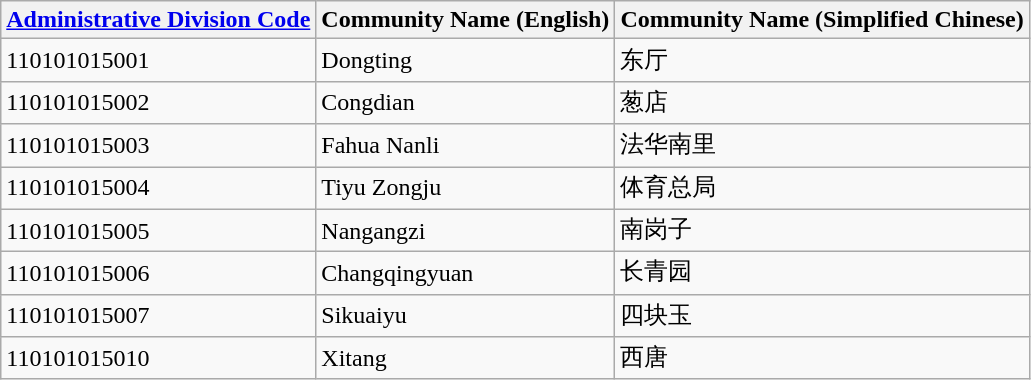<table class="wikitable sortable">
<tr>
<th><a href='#'>Administrative Division Code</a></th>
<th>Community Name (English)</th>
<th>Community Name (Simplified Chinese)</th>
</tr>
<tr>
<td>110101015001</td>
<td>Dongting</td>
<td>东厅</td>
</tr>
<tr>
<td>110101015002</td>
<td>Congdian</td>
<td>葱店</td>
</tr>
<tr>
<td>110101015003</td>
<td>Fahua Nanli</td>
<td>法华南里</td>
</tr>
<tr>
<td>110101015004</td>
<td>Tiyu Zongju</td>
<td>体育总局</td>
</tr>
<tr>
<td>110101015005</td>
<td>Nangangzi</td>
<td>南岗子</td>
</tr>
<tr>
<td>110101015006</td>
<td>Changqingyuan</td>
<td>长青园</td>
</tr>
<tr>
<td>110101015007</td>
<td>Sikuaiyu</td>
<td>四块玉</td>
</tr>
<tr>
<td>110101015010</td>
<td>Xitang</td>
<td>西唐</td>
</tr>
</table>
